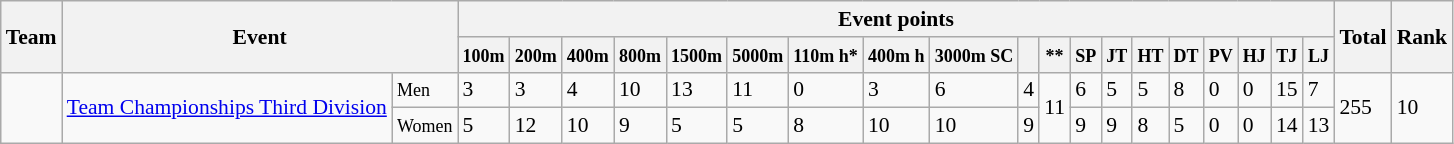<table class="wikitable" style="text-align:left; font-size:90%">
<tr>
<th rowspan="2">Team</th>
<th colspan="2" rowspan="2">Event</th>
<th colspan="19">Event points</th>
<th rowspan="2">Total</th>
<th rowspan="2">Rank</th>
</tr>
<tr>
<th><small>100m</small></th>
<th><small>200m</small></th>
<th><small>400m</small></th>
<th><small>800m</small></th>
<th><small>1500m</small></th>
<th><small>5000m</small></th>
<th><small>110m h*</small></th>
<th><small>400m h</small></th>
<th><small>3000m SC</small></th>
<th><small></small></th>
<th><small>**</small></th>
<th><small>SP</small></th>
<th><small>JT</small></th>
<th><small>HT</small></th>
<th><small>DT</small></th>
<th><small>PV</small></th>
<th><small>HJ</small></th>
<th><small>TJ</small></th>
<th><small>LJ</small></th>
</tr>
<tr>
<td rowspan="2"></td>
<td rowspan="2"><a href='#'>Team Championships Third Division</a></td>
<td><small>Men</small></td>
<td>3</td>
<td>3</td>
<td>4</td>
<td>10</td>
<td>13</td>
<td>11</td>
<td>0</td>
<td>3</td>
<td>6</td>
<td>4</td>
<td rowspan="2">11</td>
<td>6</td>
<td>5</td>
<td>5</td>
<td>8</td>
<td>0</td>
<td>0</td>
<td>15</td>
<td>7</td>
<td rowspan="2">255</td>
<td rowspan="2">10</td>
</tr>
<tr>
<td><small>Women</small></td>
<td>5</td>
<td>12</td>
<td>10</td>
<td>9</td>
<td>5</td>
<td>5</td>
<td>8</td>
<td>10</td>
<td>10</td>
<td>9</td>
<td>9</td>
<td>9</td>
<td>8</td>
<td>5</td>
<td>0</td>
<td>0</td>
<td>14</td>
<td>13</td>
</tr>
</table>
